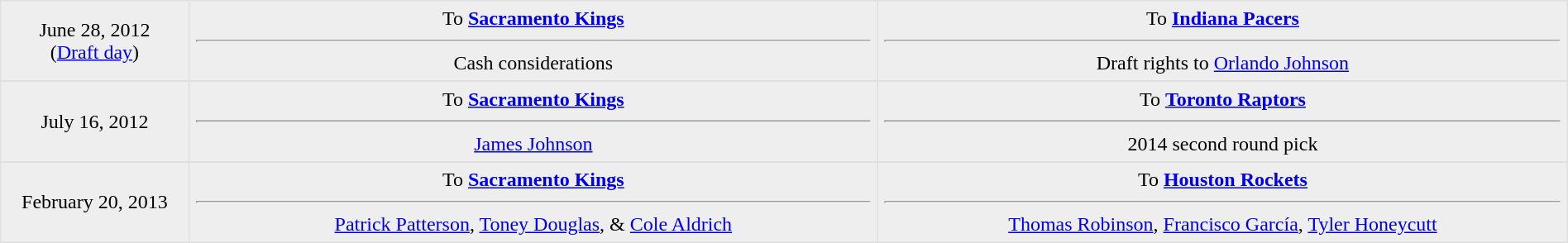<table border=1 style="border-collapse:collapse; text-align: center; width: 100%" bordercolor="#DFDFDF"  cellpadding="5">
<tr bgcolor="eeeeee">
<td style="width:12%">June 28, 2012<br>(<a href='#'>Draft day</a>)</td>
<td style="width:44%" valign="top">To <strong><a href='#'>Sacramento Kings</a></strong><hr>Cash considerations</td>
<td style="width:44%" valign="top">To <strong><a href='#'>Indiana Pacers</a></strong><hr>Draft rights to <a href='#'>Orlando Johnson</a></td>
</tr>
<tr>
</tr>
<tr bgcolor="eeeeee">
<td style="width:12%">July 16, 2012</td>
<td style="width:44%" valign="top">To <strong><a href='#'>Sacramento Kings</a></strong><hr><a href='#'>James Johnson</a></td>
<td style="width:44%" valign="top">To <strong><a href='#'>Toronto Raptors</a></strong><hr>2014 second round pick</td>
</tr>
<tr>
</tr>
<tr bgcolor="eeeeee">
<td style="width:12%">February 20, 2013</td>
<td style="width:44%" valign="top">To <strong><a href='#'>Sacramento Kings</a></strong><hr><a href='#'>Patrick Patterson</a>, <a href='#'>Toney Douglas</a>, & <a href='#'>Cole Aldrich</a></td>
<td style="width:44%" valign="top">To <strong><a href='#'>Houston Rockets</a></strong><hr><a href='#'>Thomas Robinson</a>, <a href='#'>Francisco García</a>, <a href='#'>Tyler Honeycutt</a></td>
</tr>
</table>
